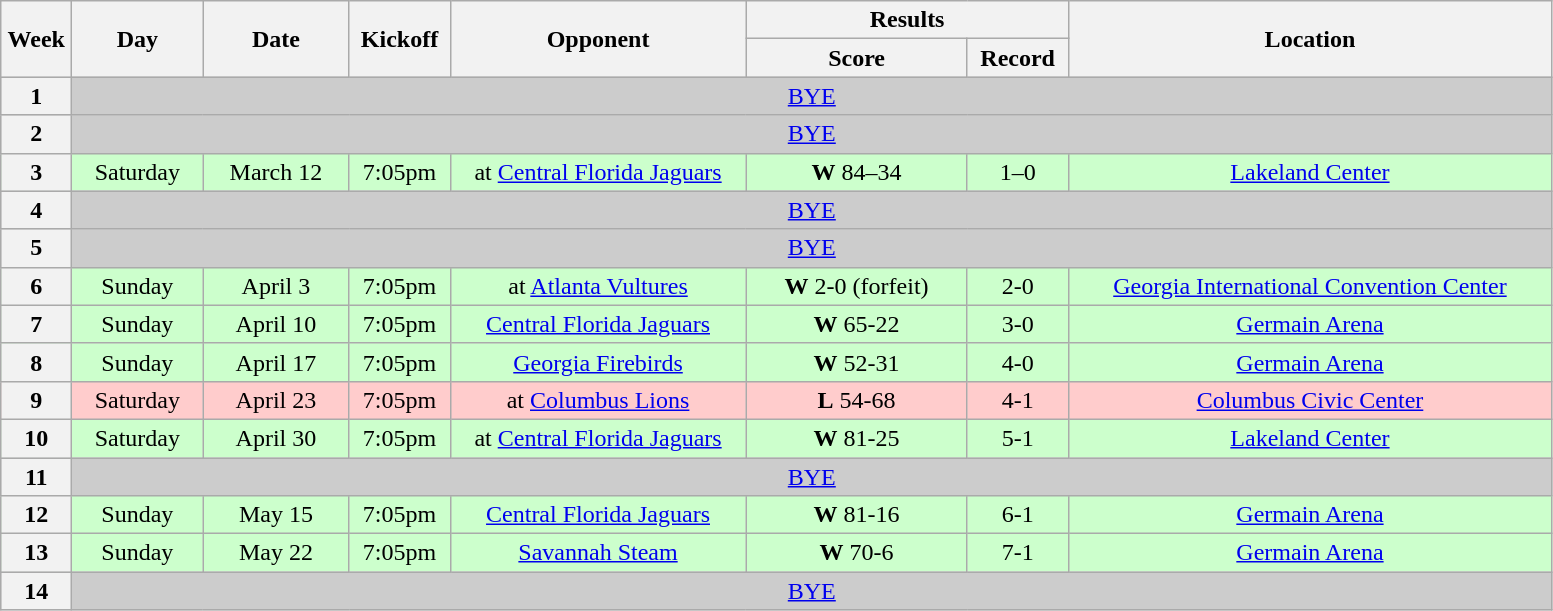<table class="wikitable">
<tr>
<th rowspan="2" width="40">Week</th>
<th rowspan="2" width="80">Day</th>
<th rowspan="2" width="90">Date</th>
<th rowspan="2" width="60">Kickoff</th>
<th rowspan="2" width="190">Opponent</th>
<th colspan="2" width="200">Results</th>
<th rowspan="2" width="315">Location</th>
</tr>
<tr>
<th width="140">Score</th>
<th width="60">Record</th>
</tr>
<tr align="center" bgcolor="#CCCCCC">
<th>1</th>
<td colSpan=7><a href='#'>BYE</a></td>
</tr>
<tr align="center" bgcolor="#CCCCCC">
<th>2</th>
<td colSpan=7><a href='#'>BYE</a></td>
</tr>
<tr align="center" bgcolor="#CCFFCC">
<th>3</th>
<td>Saturday</td>
<td>March 12</td>
<td>7:05pm</td>
<td>at <a href='#'>Central Florida Jaguars</a></td>
<td><strong>W</strong> 84–34</td>
<td>1–0</td>
<td><a href='#'>Lakeland Center</a></td>
</tr>
<tr align="center" bgcolor="#CCCCCC">
<th>4</th>
<td colSpan=7><a href='#'>BYE</a></td>
</tr>
<tr align="center" bgcolor="#CCCCCC">
<th>5</th>
<td colSpan=7><a href='#'>BYE</a></td>
</tr>
<tr align="center" bgcolor="#CCFFCC">
<th>6</th>
<td>Sunday</td>
<td>April 3</td>
<td>7:05pm</td>
<td>at <a href='#'>Atlanta Vultures</a></td>
<td><strong>W</strong> 2-0 (forfeit)</td>
<td>2-0</td>
<td><a href='#'>Georgia International Convention Center</a></td>
</tr>
<tr align="center" bgcolor="#CCFFCC">
<th>7</th>
<td>Sunday</td>
<td>April 10</td>
<td>7:05pm</td>
<td><a href='#'>Central Florida Jaguars</a></td>
<td><strong>W</strong> 65-22</td>
<td>3-0</td>
<td><a href='#'>Germain Arena</a></td>
</tr>
<tr align="center" bgcolor="#CCFFCC">
<th>8</th>
<td>Sunday</td>
<td>April 17</td>
<td>7:05pm</td>
<td><a href='#'>Georgia Firebirds</a></td>
<td><strong>W</strong> 52-31</td>
<td>4-0</td>
<td><a href='#'>Germain Arena</a></td>
</tr>
<tr align="center" bgcolor="#FFCCCC">
<th>9</th>
<td>Saturday</td>
<td>April 23</td>
<td>7:05pm</td>
<td>at <a href='#'>Columbus Lions</a></td>
<td><strong>L</strong> 54-68</td>
<td>4-1</td>
<td><a href='#'>Columbus Civic Center</a></td>
</tr>
<tr align="center" bgcolor="#CCFFCC">
<th>10</th>
<td>Saturday</td>
<td>April 30</td>
<td>7:05pm</td>
<td>at <a href='#'>Central Florida Jaguars</a></td>
<td><strong>W</strong> 81-25</td>
<td>5-1</td>
<td><a href='#'>Lakeland Center</a></td>
</tr>
<tr align="center" bgcolor="#CCCCCC">
<th>11</th>
<td colSpan=7><a href='#'>BYE</a></td>
</tr>
<tr align="center" bgcolor="#CCFFCC">
<th>12</th>
<td>Sunday</td>
<td>May 15</td>
<td>7:05pm</td>
<td><a href='#'>Central Florida Jaguars</a></td>
<td><strong>W</strong> 81-16</td>
<td>6-1</td>
<td><a href='#'>Germain Arena</a></td>
</tr>
<tr align="center" bgcolor="#CCFFCC">
<th>13</th>
<td>Sunday</td>
<td>May 22</td>
<td>7:05pm</td>
<td><a href='#'>Savannah Steam</a></td>
<td><strong>W</strong> 70-6</td>
<td>7-1</td>
<td><a href='#'>Germain Arena</a></td>
</tr>
<tr align="center" bgcolor="#CCCCCC">
<th>14</th>
<td colSpan=7><a href='#'>BYE</a></td>
</tr>
</table>
